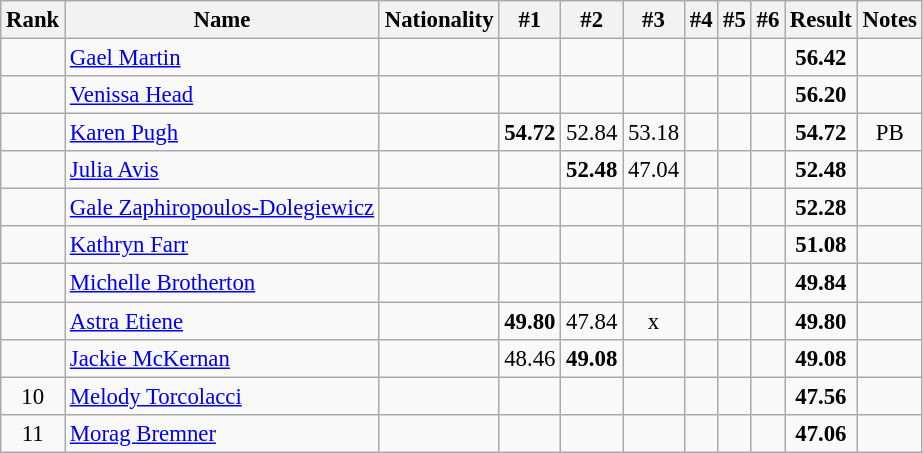<table class="wikitable sortable" style=" text-align:center;font-size:95%">
<tr>
<th>Rank</th>
<th>Name</th>
<th>Nationality</th>
<th>#1</th>
<th>#2</th>
<th>#3</th>
<th>#4</th>
<th>#5</th>
<th>#6</th>
<th>Result</th>
<th>Notes</th>
</tr>
<tr>
<td></td>
<td align=left><a href='#'>Gael Martin</a></td>
<td align=left></td>
<td></td>
<td></td>
<td></td>
<td></td>
<td></td>
<td></td>
<td><strong>56.42</strong></td>
<td></td>
</tr>
<tr>
<td></td>
<td align=left><a href='#'>Venissa Head</a></td>
<td align=left></td>
<td></td>
<td></td>
<td></td>
<td></td>
<td></td>
<td></td>
<td><strong>56.20</strong></td>
<td></td>
</tr>
<tr>
<td></td>
<td align=left><a href='#'>Karen Pugh</a></td>
<td align=left></td>
<td><strong>54.72</strong></td>
<td>52.84</td>
<td>53.18</td>
<td></td>
<td></td>
<td></td>
<td><strong>54.72</strong></td>
<td>PB</td>
</tr>
<tr>
<td></td>
<td align=left><a href='#'>Julia Avis</a></td>
<td align=left></td>
<td></td>
<td><strong>52.48</strong></td>
<td>47.04</td>
<td></td>
<td></td>
<td></td>
<td><strong>52.48</strong></td>
<td></td>
</tr>
<tr>
<td></td>
<td align=left><a href='#'>Gale Zaphiropoulos-Dolegiewicz</a></td>
<td align=left></td>
<td></td>
<td></td>
<td></td>
<td></td>
<td></td>
<td></td>
<td><strong>52.28</strong></td>
<td></td>
</tr>
<tr>
<td></td>
<td align=left><a href='#'>Kathryn Farr</a></td>
<td align=left></td>
<td></td>
<td></td>
<td></td>
<td></td>
<td></td>
<td></td>
<td><strong>51.08</strong></td>
<td></td>
</tr>
<tr>
<td></td>
<td align=left><a href='#'>Michelle Brotherton</a></td>
<td align=left></td>
<td></td>
<td></td>
<td></td>
<td></td>
<td></td>
<td></td>
<td><strong>49.84</strong></td>
<td></td>
</tr>
<tr>
<td></td>
<td align=left><a href='#'>Astra Etiene</a></td>
<td align=left></td>
<td><strong>49.80</strong></td>
<td>47.84</td>
<td>x</td>
<td></td>
<td></td>
<td></td>
<td><strong>49.80</strong></td>
<td></td>
</tr>
<tr>
<td></td>
<td align=left><a href='#'>Jackie McKernan</a></td>
<td align=left></td>
<td>48.46</td>
<td><strong>49.08</strong></td>
<td></td>
<td></td>
<td></td>
<td></td>
<td><strong>49.08</strong></td>
<td></td>
</tr>
<tr>
<td>10</td>
<td align=left><a href='#'>Melody Torcolacci</a></td>
<td align=left></td>
<td></td>
<td></td>
<td></td>
<td></td>
<td></td>
<td></td>
<td><strong>47.56</strong></td>
<td></td>
</tr>
<tr>
<td>11</td>
<td align=left><a href='#'>Morag Bremner</a></td>
<td align=left></td>
<td></td>
<td></td>
<td></td>
<td></td>
<td></td>
<td></td>
<td><strong>47.06</strong></td>
<td></td>
</tr>
</table>
